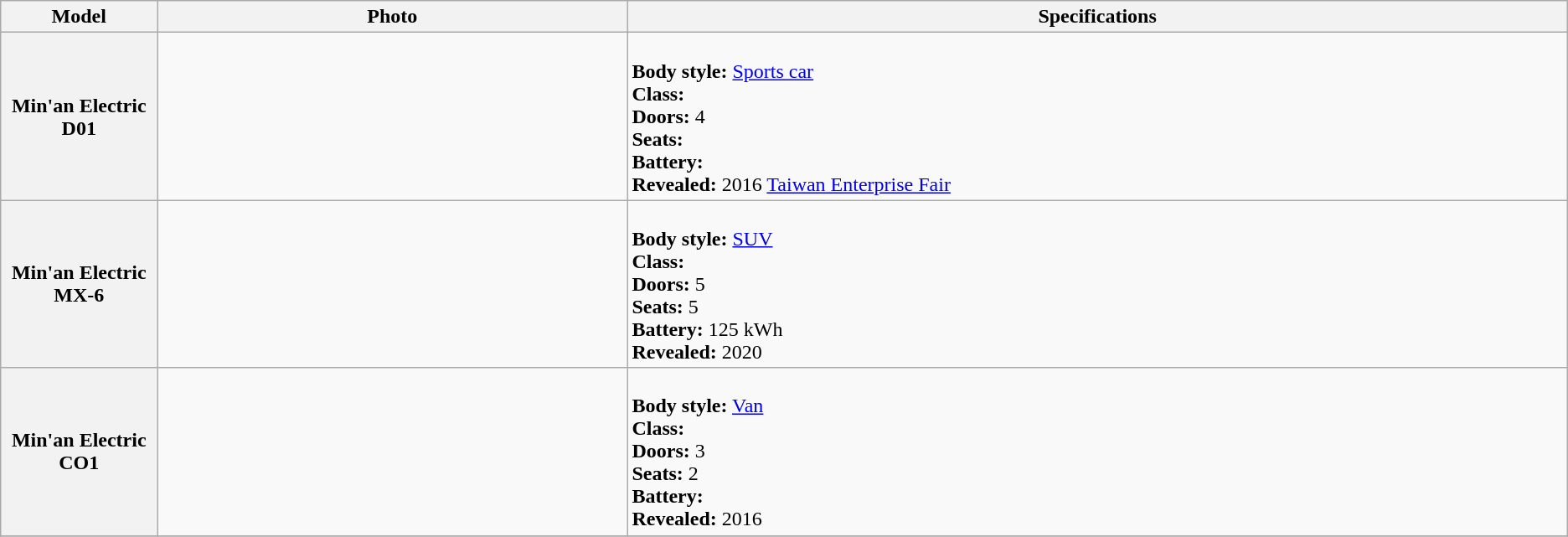<table class="wikitable">
<tr>
<th width=10%>Model</th>
<th width=30%>Photo</th>
<th width=100%>Specifications</th>
</tr>
<tr>
<th>Min'an Electric D01</th>
<td></td>
<td><br><strong>Body style:</strong> <a href='#'>Sports car</a><br><strong>Class:</strong><br><strong>Doors:</strong> 4<br><strong>Seats:</strong><br><strong>Battery:</strong><br><strong>Revealed:</strong> 2016 <a href='#'>Taiwan Enterprise Fair</a></td>
</tr>
<tr>
<th>Min'an Electric MX-6</th>
<td></td>
<td><br><strong>Body style:</strong> <a href='#'>SUV</a><br><strong>Class:</strong><br><strong>Doors:</strong> 5<br><strong>Seats:</strong> 5<br><strong>Battery:</strong> 125 kWh<br><strong>Revealed:</strong> 2020</td>
</tr>
<tr>
<th>Min'an Electric CO1</th>
<td></td>
<td><br><strong>Body style:</strong> <a href='#'>Van</a><br><strong>Class:</strong><br><strong>Doors:</strong> 3<br><strong>Seats:</strong> 2<br><strong>Battery:</strong><br><strong>Revealed:</strong> 2016</td>
</tr>
<tr>
</tr>
</table>
